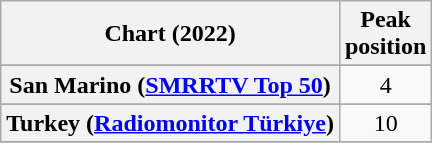<table class="wikitable sortable plainrowheaders" style="text-align:center">
<tr>
<th scope="col">Chart (2022)</th>
<th scope="col">Peak<br>position</th>
</tr>
<tr>
</tr>
<tr>
<th scope="row">San Marino (<a href='#'>SMRRTV Top 50</a>)</th>
<td>4</td>
</tr>
<tr>
</tr>
<tr>
<th scope="row">Turkey (<a href='#'>Radiomonitor Türkiye</a>)</th>
<td>10</td>
</tr>
<tr>
</tr>
</table>
